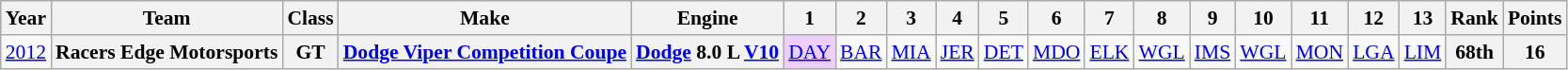<table class="wikitable" style="text-align:center; font-size:90%">
<tr>
<th>Year</th>
<th>Team</th>
<th>Class</th>
<th>Make</th>
<th>Engine</th>
<th>1</th>
<th>2</th>
<th>3</th>
<th>4</th>
<th>5</th>
<th>6</th>
<th>7</th>
<th>8</th>
<th>9</th>
<th>10</th>
<th>11</th>
<th>12</th>
<th>13</th>
<th>Rank</th>
<th>Points</th>
</tr>
<tr>
<td><a href='#'>2012</a></td>
<th>Racers Edge Motorsports</th>
<th>GT</th>
<th><a href='#'>Dodge Viper Competition Coupe</a></th>
<th><a href='#'>Dodge</a> 8.0 L <a href='#'>V10</a></th>
<td style="background:#EFCFFF;"><a href='#'>DAY</a><br></td>
<td><a href='#'>BAR</a></td>
<td><a href='#'>MIA</a></td>
<td><a href='#'>JER</a></td>
<td><a href='#'>DET</a></td>
<td><a href='#'>MDO</a></td>
<td><a href='#'>ELK</a></td>
<td><a href='#'>WGL</a></td>
<td><a href='#'>IMS</a></td>
<td><a href='#'>WGL</a></td>
<td><a href='#'>MON</a></td>
<td><a href='#'>LGA</a></td>
<td><a href='#'>LIM</a></td>
<th>68th</th>
<th>16</th>
</tr>
</table>
